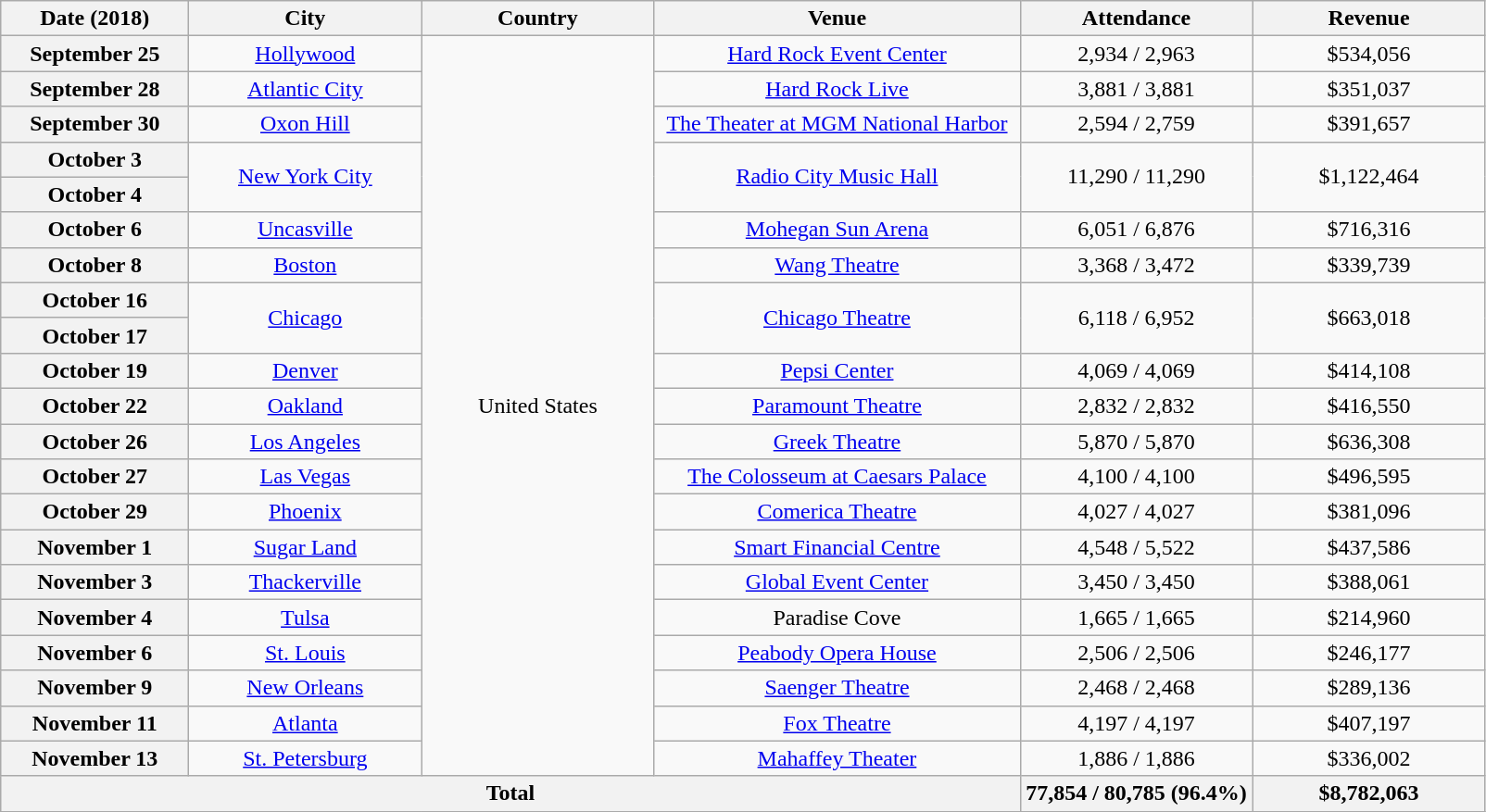<table class="wikitable sortable plainrowheaders" style="text-align:center;">
<tr>
<th scope="col" style="width:8em;">Date (2018)</th>
<th scope="col" style="width:10em;">City</th>
<th scope="col" style="width:10em;">Country</th>
<th scope="col" style="width:16em;">Venue</th>
<th scope="col" style="width:10em;">Attendance</th>
<th scope="col" style="width:10em;">Revenue</th>
</tr>
<tr>
<th scope="row" style="text-align:center;">September 25</th>
<td><a href='#'>Hollywood</a></td>
<td rowspan="21">United States</td>
<td><a href='#'>Hard Rock Event Center</a></td>
<td>2,934 / 2,963</td>
<td>$534,056</td>
</tr>
<tr>
<th scope="row" style="text-align:center;">September 28</th>
<td><a href='#'>Atlantic City</a></td>
<td><a href='#'>Hard Rock Live</a></td>
<td>3,881 / 3,881</td>
<td>$351,037</td>
</tr>
<tr>
<th scope="row" style="text-align:center;">September 30</th>
<td><a href='#'>Oxon Hill</a></td>
<td><a href='#'>The Theater at MGM National Harbor</a></td>
<td>2,594 / 2,759</td>
<td>$391,657</td>
</tr>
<tr>
<th scope="row" style="text-align:center;">October 3</th>
<td rowspan="2"><a href='#'>New York City</a></td>
<td rowspan="2"><a href='#'>Radio City Music Hall</a></td>
<td rowspan="2">11,290 / 11,290</td>
<td rowspan="2">$1,122,464</td>
</tr>
<tr>
<th scope="row" style="text-align:center;">October 4</th>
</tr>
<tr>
<th scope="row" style="text-align:center;">October 6</th>
<td><a href='#'>Uncasville</a></td>
<td><a href='#'>Mohegan Sun Arena</a></td>
<td>6,051 / 6,876</td>
<td>$716,316</td>
</tr>
<tr>
<th scope="row" style="text-align:center;">October 8</th>
<td><a href='#'>Boston</a></td>
<td><a href='#'>Wang Theatre</a></td>
<td>3,368 / 3,472</td>
<td>$339,739</td>
</tr>
<tr>
<th scope="row" style="text-align:center;">October 16</th>
<td rowspan="2"><a href='#'>Chicago</a></td>
<td rowspan="2"><a href='#'>Chicago Theatre</a></td>
<td rowspan="2">6,118 / 6,952</td>
<td rowspan="2">$663,018</td>
</tr>
<tr>
<th scope="row" style="text-align:center;">October 17</th>
</tr>
<tr>
<th scope="row" style="text-align:center;">October 19</th>
<td><a href='#'>Denver</a></td>
<td><a href='#'>Pepsi Center</a></td>
<td>4,069 / 4,069</td>
<td>$414,108</td>
</tr>
<tr>
<th scope="row" style="text-align:center;">October 22</th>
<td><a href='#'>Oakland</a></td>
<td><a href='#'>Paramount Theatre</a></td>
<td>2,832 / 2,832</td>
<td>$416,550</td>
</tr>
<tr>
<th scope="row" style="text-align:center;">October 26</th>
<td><a href='#'>Los Angeles</a></td>
<td><a href='#'>Greek Theatre</a></td>
<td>5,870 / 5,870</td>
<td>$636,308</td>
</tr>
<tr>
<th scope="row" style="text-align:center;">October 27</th>
<td><a href='#'>Las Vegas</a></td>
<td><a href='#'>The Colosseum at Caesars Palace</a></td>
<td>4,100 / 4,100</td>
<td>$496,595</td>
</tr>
<tr>
<th scope="row" style="text-align:center;">October 29</th>
<td><a href='#'>Phoenix</a></td>
<td><a href='#'>Comerica Theatre</a></td>
<td>4,027 / 4,027</td>
<td>$381,096</td>
</tr>
<tr>
<th scope="row" style="text-align:center;">November 1</th>
<td><a href='#'>Sugar Land</a></td>
<td><a href='#'>Smart Financial Centre</a></td>
<td>4,548 / 5,522</td>
<td>$437,586</td>
</tr>
<tr>
<th scope="row" style="text-align:center;">November 3</th>
<td><a href='#'>Thackerville</a></td>
<td><a href='#'>Global Event Center</a></td>
<td>3,450 / 3,450</td>
<td>$388,061</td>
</tr>
<tr>
<th scope="row" style="text-align:center;">November 4</th>
<td><a href='#'>Tulsa</a></td>
<td>Paradise Cove</td>
<td>1,665 / 1,665</td>
<td>$214,960</td>
</tr>
<tr>
<th scope="row" style="text-align:center;">November 6</th>
<td><a href='#'>St. Louis</a></td>
<td><a href='#'>Peabody Opera House</a></td>
<td>2,506 / 2,506</td>
<td>$246,177</td>
</tr>
<tr>
<th scope="row" style="text-align:center;">November 9</th>
<td><a href='#'>New Orleans</a></td>
<td><a href='#'>Saenger Theatre</a></td>
<td>2,468 / 2,468</td>
<td>$289,136</td>
</tr>
<tr>
<th scope="row" style="text-align:center;">November 11</th>
<td><a href='#'>Atlanta</a></td>
<td><a href='#'>Fox Theatre</a></td>
<td>4,197 / 4,197</td>
<td>$407,197</td>
</tr>
<tr>
<th scope="row" style="text-align:center;">November 13</th>
<td><a href='#'>St. Petersburg</a></td>
<td><a href='#'>Mahaffey Theater</a></td>
<td>1,886 / 1,886</td>
<td>$336,002</td>
</tr>
<tr>
<th colspan="4">Total</th>
<th>77,854 / 80,785 (96.4%)</th>
<th>$8,782,063</th>
</tr>
<tr>
</tr>
</table>
